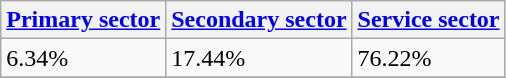<table class="wikitable" border="1">
<tr>
<th><a href='#'>Primary sector</a></th>
<th><a href='#'>Secondary sector</a></th>
<th><a href='#'>Service sector</a></th>
</tr>
<tr>
<td>6.34%</td>
<td>17.44%</td>
<td>76.22%</td>
</tr>
<tr>
</tr>
</table>
